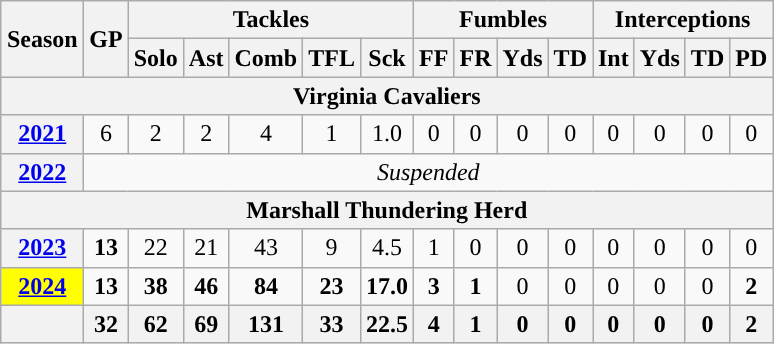<table class="wikitable" style="text-align:center;">
<tr>
<th rowspan="2">Season</th>
<th rowspan="2">GP</th>
<th colspan="5">Tackles</th>
<th colspan="4">Fumbles</th>
<th colspan="4">Interceptions</th>
</tr>
<tr>
<th>Solo</th>
<th>Ast</th>
<th>Comb</th>
<th>TFL</th>
<th>Sck</th>
<th>FF</th>
<th>FR</th>
<th>Yds</th>
<th>TD</th>
<th>Int</th>
<th>Yds</th>
<th>TD</th>
<th>PD</th>
</tr>
<tr>
<th colspan="17">Virginia Cavaliers</th>
</tr>
<tr>
<th><a href='#'>2021</a></th>
<td>6</td>
<td>2</td>
<td>2</td>
<td>4</td>
<td>1</td>
<td>1.0</td>
<td>0</td>
<td>0</td>
<td>0</td>
<td>0</td>
<td>0</td>
<td>0</td>
<td>0</td>
<td>0</td>
</tr>
<tr>
<th><a href='#'>2022</a></th>
<td colspan="15"><em>Suspended</em></td>
</tr>
<tr>
<th colspan="17">Marshall Thundering Herd</th>
</tr>
<tr>
<th><a href='#'>2023</a></th>
<td><strong>13</strong></td>
<td>22</td>
<td>21</td>
<td>43</td>
<td>9</td>
<td>4.5</td>
<td>1</td>
<td>0</td>
<td>0</td>
<td>0</td>
<td>0</td>
<td>0</td>
<td>0</td>
<td>0</td>
</tr>
<tr>
<th style="background:#ffff00; width:3em;"><a href='#'>2024</a></th>
<td><strong>13</strong></td>
<td><strong>38</strong></td>
<td><strong>46</strong></td>
<td><strong>84</strong></td>
<td><strong>23</strong></td>
<td><strong>17.0</strong></td>
<td><strong>3</strong></td>
<td><strong>1</strong></td>
<td>0</td>
<td>0</td>
<td>0</td>
<td>0</td>
<td>0</td>
<td><strong>2</strong></td>
</tr>
<tr>
<th></th>
<th>32</th>
<th>62</th>
<th>69</th>
<th>131</th>
<th>33</th>
<th>22.5</th>
<th>4</th>
<th>1</th>
<th>0</th>
<th>0</th>
<th>0</th>
<th>0</th>
<th>0</th>
<th>2</th>
</tr>
</table>
